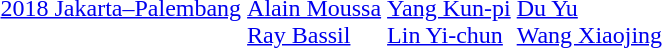<table>
<tr>
<td><a href='#'>2018 Jakarta–Palembang</a></td>
<td><br><a href='#'>Alain Moussa</a><br><a href='#'>Ray Bassil</a></td>
<td><br><a href='#'>Yang Kun-pi</a><br><a href='#'>Lin Yi-chun</a></td>
<td><br><a href='#'>Du Yu</a><br><a href='#'>Wang Xiaojing</a></td>
</tr>
</table>
